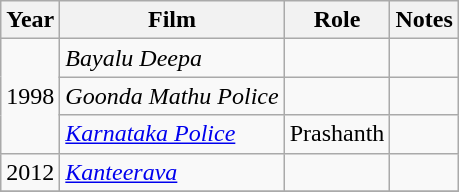<table class="wikitable plainrowheaders sortable" style="margin-right: 0;">
<tr>
<th scope="col">Year</th>
<th scope="col">Film</th>
<th scope="col">Role</th>
<th scope="col" class="unsortable">Notes</th>
</tr>
<tr>
<td rowspan="3">1998</td>
<td><em>Bayalu Deepa</em></td>
<td></td>
<td></td>
</tr>
<tr>
<td><em>Goonda Mathu Police</em></td>
<td></td>
<td></td>
</tr>
<tr>
<td><em><a href='#'>Karnataka Police</a></em></td>
<td>Prashanth</td>
<td></td>
</tr>
<tr>
<td>2012</td>
<td><em><a href='#'>Kanteerava</a></em></td>
<td></td>
<td></td>
</tr>
<tr>
</tr>
</table>
